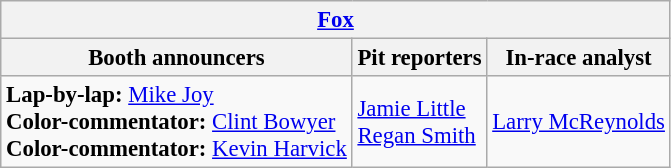<table class="wikitable" style="font-size: 95%">
<tr>
<th colspan="3"><a href='#'>Fox</a></th>
</tr>
<tr>
<th>Booth announcers</th>
<th>Pit reporters</th>
<th>In-race analyst</th>
</tr>
<tr>
<td><strong>Lap-by-lap:</strong> <a href='#'>Mike Joy</a><br><strong>Color-commentator:</strong> <a href='#'>Clint Bowyer</a><br><strong>Color-commentator:</strong> <a href='#'>Kevin Harvick</a></td>
<td><a href='#'>Jamie Little</a><br><a href='#'>Regan Smith</a></td>
<td><a href='#'>Larry McReynolds</a></td>
</tr>
</table>
